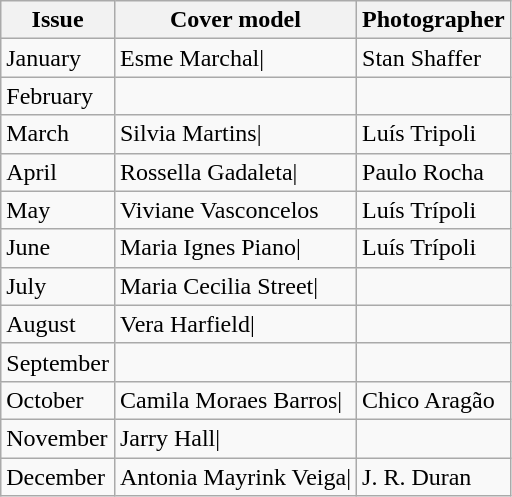<table class="wikitable">
<tr>
<th>Issue</th>
<th>Cover model</th>
<th>Photographer</th>
</tr>
<tr>
<td>January</td>
<td>Esme Marchal|</td>
<td>Stan Shaffer</td>
</tr>
<tr>
<td>February</td>
<td></td>
<td></td>
</tr>
<tr>
<td>March</td>
<td>Silvia Martins|</td>
<td>Luís Tripoli</td>
</tr>
<tr>
<td>April</td>
<td>Rossella Gadaleta|</td>
<td>Paulo Rocha</td>
</tr>
<tr>
<td>May</td>
<td>Viviane Vasconcelos</td>
<td>Luís Trípoli</td>
</tr>
<tr>
<td>June</td>
<td>Maria Ignes Piano|</td>
<td>Luís Trípoli</td>
</tr>
<tr>
<td>July</td>
<td>Maria Cecilia Street|</td>
<td></td>
</tr>
<tr>
<td>August</td>
<td>Vera Harfield|</td>
<td></td>
</tr>
<tr>
<td>September</td>
<td></td>
<td></td>
</tr>
<tr>
<td>October</td>
<td>Camila Moraes Barros|</td>
<td>Chico Aragão</td>
</tr>
<tr>
<td>November</td>
<td>Jarry Hall|</td>
<td></td>
</tr>
<tr>
<td>December</td>
<td>Antonia Mayrink Veiga|</td>
<td>J. R. Duran</td>
</tr>
</table>
